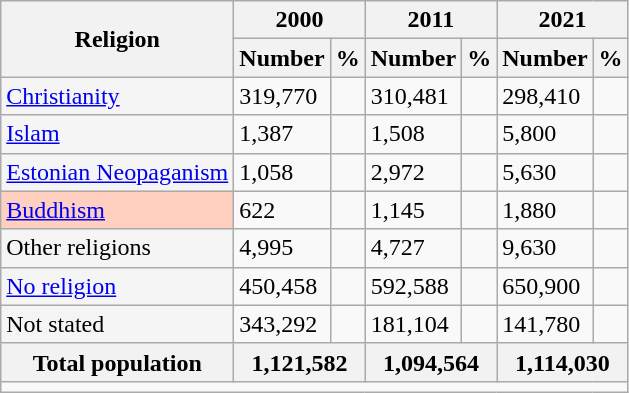<table class="wikitable">
<tr>
<th rowspan="2">Religion</th>
<th style="text-align:center;" colspan="2">2000</th>
<th style="text-align:center;" colspan="2">2011</th>
<th style="text-align:center;" colspan="2">2021</th>
</tr>
<tr>
<th>Number</th>
<th>%</th>
<th>Number</th>
<th>%</th>
<th>Number</th>
<th>%</th>
</tr>
<tr>
<td style="background:#F5F5F5;"><a href='#'>Christianity</a></td>
<td>319,770</td>
<td></td>
<td>310,481</td>
<td></td>
<td>298,410</td>
<td></td>
</tr>
<tr>
<td style="background:#F5F5F5;"><a href='#'>Islam</a></td>
<td>1,387</td>
<td></td>
<td>1,508</td>
<td></td>
<td>5,800</td>
<td></td>
</tr>
<tr>
<td style="background:#F5F5F5;"><a href='#'>Estonian Neopaganism</a></td>
<td>1,058</td>
<td></td>
<td>2,972</td>
<td></td>
<td>5,630</td>
<td></td>
</tr>
<tr>
<td style="background:#FFD0C0;"><a href='#'>Buddhism</a></td>
<td>622</td>
<td></td>
<td>1,145</td>
<td></td>
<td>1,880</td>
<td></td>
</tr>
<tr>
<td style="background:#F5F5F5;">Other religions</td>
<td>4,995</td>
<td></td>
<td>4,727</td>
<td></td>
<td>9,630</td>
<td></td>
</tr>
<tr>
<td style="background:#F5F5F5;"><a href='#'>No religion</a></td>
<td>450,458</td>
<td></td>
<td>592,588</td>
<td></td>
<td>650,900</td>
<td></td>
</tr>
<tr>
<td style="background:#F5F5F5;">Not stated</td>
<td>343,292</td>
<td></td>
<td>181,104</td>
<td></td>
<td>141,780</td>
<td></td>
</tr>
<tr>
<th>Total population</th>
<th colspan="2">1,121,582</th>
<th colspan="2">1,094,564</th>
<th colspan="2">1,114,030</th>
</tr>
<tr>
<td colspan="100%"></td>
</tr>
</table>
